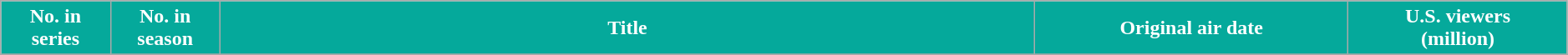<table class="wikitable plainrowheaders" style="width:99%;">
<tr>
<th scope="col" style="background-color: #05A99B; color: #FFFFFF;" width=7%>No. in<br>series</th>
<th scope="col" style="background-color: #05A99B; color: #FFFFFF;" width=7%>No. in<br>season</th>
<th scope="col" style="background-color: #05A99B; color: #FFFFFF;">Title</th>
<th scope="col" style="background-color: #05A99B; color: #FFFFFF;" width=20%>Original air date</th>
<th scope="col" style="background-color: #05A99B; color: #FFFFFF;" width=14%>U.S. viewers<br>(million)</th>
</tr>
<tr>
</tr>
</table>
